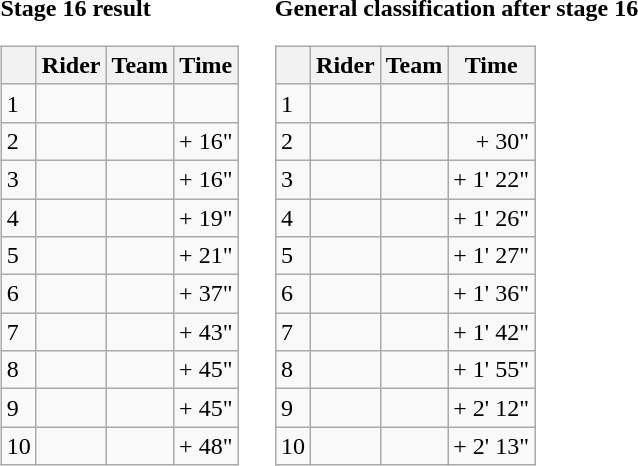<table>
<tr>
<td><strong>Stage 16 result</strong><br><table class="wikitable">
<tr>
<th></th>
<th>Rider</th>
<th>Team</th>
<th>Time</th>
</tr>
<tr>
<td>1</td>
<td></td>
<td></td>
<td align="right"></td>
</tr>
<tr>
<td>2</td>
<td></td>
<td></td>
<td align="right">+ 16"</td>
</tr>
<tr>
<td>3</td>
<td></td>
<td></td>
<td align="right">+ 16"</td>
</tr>
<tr>
<td>4</td>
<td></td>
<td></td>
<td align="right">+ 19"</td>
</tr>
<tr>
<td>5</td>
<td></td>
<td></td>
<td align="right">+ 21"</td>
</tr>
<tr>
<td>6</td>
<td></td>
<td></td>
<td align="right">+ 37"</td>
</tr>
<tr>
<td>7</td>
<td></td>
<td></td>
<td align="right">+ 43"</td>
</tr>
<tr>
<td>8</td>
<td></td>
<td></td>
<td align="right">+ 45"</td>
</tr>
<tr>
<td>9</td>
<td></td>
<td></td>
<td align="right">+ 45"</td>
</tr>
<tr>
<td>10</td>
<td></td>
<td></td>
<td align="right">+ 48"</td>
</tr>
</table>
</td>
<td></td>
<td><strong>General classification after stage 16</strong><br><table class="wikitable">
<tr>
<th></th>
<th>Rider</th>
<th>Team</th>
<th>Time</th>
</tr>
<tr>
<td>1</td>
<td> </td>
<td></td>
<td align="right"></td>
</tr>
<tr>
<td>2</td>
<td></td>
<td></td>
<td align="right">+ 30"</td>
</tr>
<tr>
<td>3</td>
<td></td>
<td></td>
<td align="right">+ 1' 22"</td>
</tr>
<tr>
<td>4</td>
<td></td>
<td></td>
<td align="right">+ 1' 26"</td>
</tr>
<tr>
<td>5</td>
<td></td>
<td></td>
<td align="right">+ 1' 27"</td>
</tr>
<tr>
<td>6</td>
<td></td>
<td></td>
<td align="right">+ 1' 36"</td>
</tr>
<tr>
<td>7</td>
<td></td>
<td></td>
<td align="right">+ 1' 42"</td>
</tr>
<tr>
<td>8</td>
<td> </td>
<td></td>
<td align="right">+ 1' 55"</td>
</tr>
<tr>
<td>9</td>
<td></td>
<td></td>
<td align="right">+ 2' 12"</td>
</tr>
<tr>
<td>10</td>
<td></td>
<td></td>
<td align="right">+ 2' 13"</td>
</tr>
</table>
</td>
</tr>
</table>
